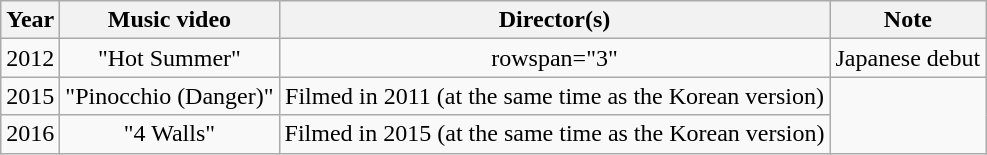<table class="wikitable plainrowheaders" style="text-align:center">
<tr>
<th scope="col">Year</th>
<th scope="col">Music video</th>
<th scope="col">Director(s)</th>
<th scope="col">Note</th>
</tr>
<tr>
<td>2012</td>
<td style="text-align:center">"Hot Summer"</td>
<td>rowspan="3" </td>
<td style="text-align:center">Japanese debut </td>
</tr>
<tr>
<td>2015</td>
<td style="text-align:center">"Pinocchio (Danger)"</td>
<td style="text-align:center">Filmed in 2011 (at the same time as the Korean version)</td>
</tr>
<tr>
<td>2016</td>
<td style="text-align:center">"4 Walls"</td>
<td style="text-align:center">Filmed in 2015 (at the same time as the Korean version)</td>
</tr>
</table>
